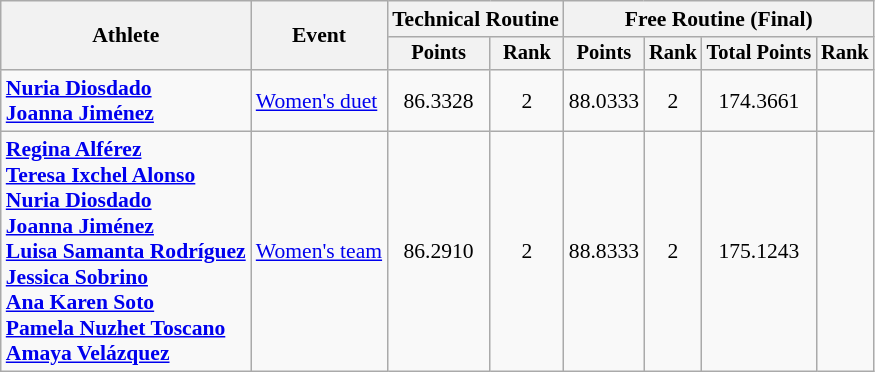<table class=wikitable style="font-size:90%">
<tr>
<th rowspan="2">Athlete</th>
<th rowspan="2">Event</th>
<th colspan="2">Technical Routine</th>
<th colspan="4">Free Routine (Final)</th>
</tr>
<tr style="font-size:95%">
<th>Points</th>
<th>Rank</th>
<th>Points</th>
<th>Rank</th>
<th>Total Points</th>
<th>Rank</th>
</tr>
<tr align=center>
<td align=left><strong><a href='#'>Nuria Diosdado</a><br><a href='#'>Joanna Jiménez</a></strong></td>
<td align=left><a href='#'>Women's duet</a></td>
<td>86.3328</td>
<td>2</td>
<td>88.0333</td>
<td>2</td>
<td>174.3661</td>
<td></td>
</tr>
<tr align=center>
<td align=left><strong><a href='#'>Regina Alférez</a><br><a href='#'>Teresa Ixchel Alonso</a><br><a href='#'>Nuria Diosdado</a><br><a href='#'>Joanna Jiménez</a><br><a href='#'>Luisa Samanta Rodríguez</a><br><a href='#'>Jessica Sobrino</a><br><a href='#'>Ana Karen Soto</a><br><a href='#'>Pamela Nuzhet Toscano</a><br><a href='#'>Amaya Velázquez</a></strong></td>
<td align=left><a href='#'>Women's team</a></td>
<td>86.2910</td>
<td>2</td>
<td>88.8333</td>
<td>2</td>
<td>175.1243</td>
<td></td>
</tr>
</table>
